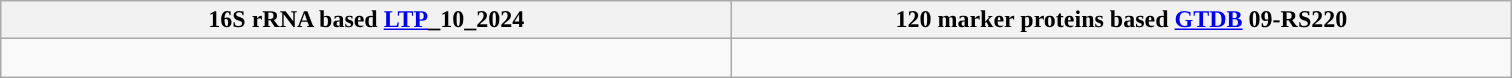<table class="wikitable">
<tr>
<th colspan=1 style="width:30em">16S rRNA based <a href='#'>LTP</a>_10_2024</th>
<th colspan=1 style="width:32em">120 marker proteins based <a href='#'>GTDB</a> 09-RS220</th>
</tr>
<tr>
<td style="vertical-align:top"><br></td>
<td><br></td>
</tr>
</table>
